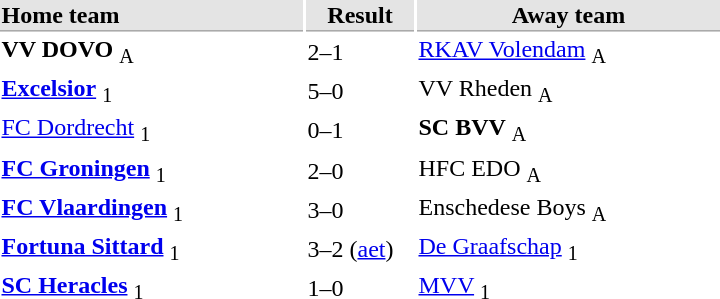<table>
<tr bgcolor="#E4E4E4">
<th style="border-bottom:1px solid #AAAAAA" width="200" align="left">Home team</th>
<th style="border-bottom:1px solid #AAAAAA" width="70" align="center">Result</th>
<th style="border-bottom:1px solid #AAAAAA" width="200">Away team</th>
</tr>
<tr>
<td><strong>VV DOVO</strong> <sub>A</sub></td>
<td>2–1</td>
<td><a href='#'>RKAV Volendam</a> <sub>A</sub></td>
</tr>
<tr>
<td><strong><a href='#'>Excelsior</a></strong> <sub>1</sub></td>
<td>5–0</td>
<td>VV Rheden <sub>A</sub></td>
</tr>
<tr>
<td><a href='#'>FC Dordrecht</a> <sub>1</sub></td>
<td>0–1</td>
<td><strong>SC BVV</strong> <sub>A</sub></td>
</tr>
<tr>
<td><strong><a href='#'>FC Groningen</a></strong> <sub>1</sub></td>
<td>2–0</td>
<td>HFC EDO <sub>A</sub></td>
</tr>
<tr>
<td><strong><a href='#'>FC Vlaardingen</a></strong> <sub>1</sub></td>
<td>3–0</td>
<td>Enschedese Boys <sub>A</sub></td>
</tr>
<tr>
<td><strong><a href='#'>Fortuna Sittard</a></strong> <sub>1</sub></td>
<td>3–2 (<a href='#'>aet</a>)</td>
<td><a href='#'>De Graafschap</a> <sub>1</sub></td>
</tr>
<tr>
<td><strong><a href='#'>SC Heracles</a></strong> <sub>1</sub></td>
<td>1–0</td>
<td><a href='#'>MVV</a> <sub>1</sub></td>
</tr>
</table>
